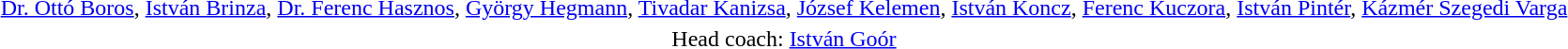<table style="text-align: center; margin-top: 2em; margin-left: auto; margin-right: auto">
<tr>
<td><a href='#'>Dr. Ottó Boros</a>, <a href='#'>István Brinza</a>, <a href='#'>Dr. Ferenc Hasznos</a>, <a href='#'>György Hegmann</a>, <a href='#'>Tivadar Kanizsa</a>, <a href='#'>József Kelemen</a>, <a href='#'>István Koncz</a>, <a href='#'>Ferenc Kuczora</a>, <a href='#'>István Pintér</a>, <a href='#'>Kázmér Szegedi Varga</a></td>
</tr>
<tr>
<td>Head coach: <a href='#'>István Goór</a></td>
</tr>
</table>
